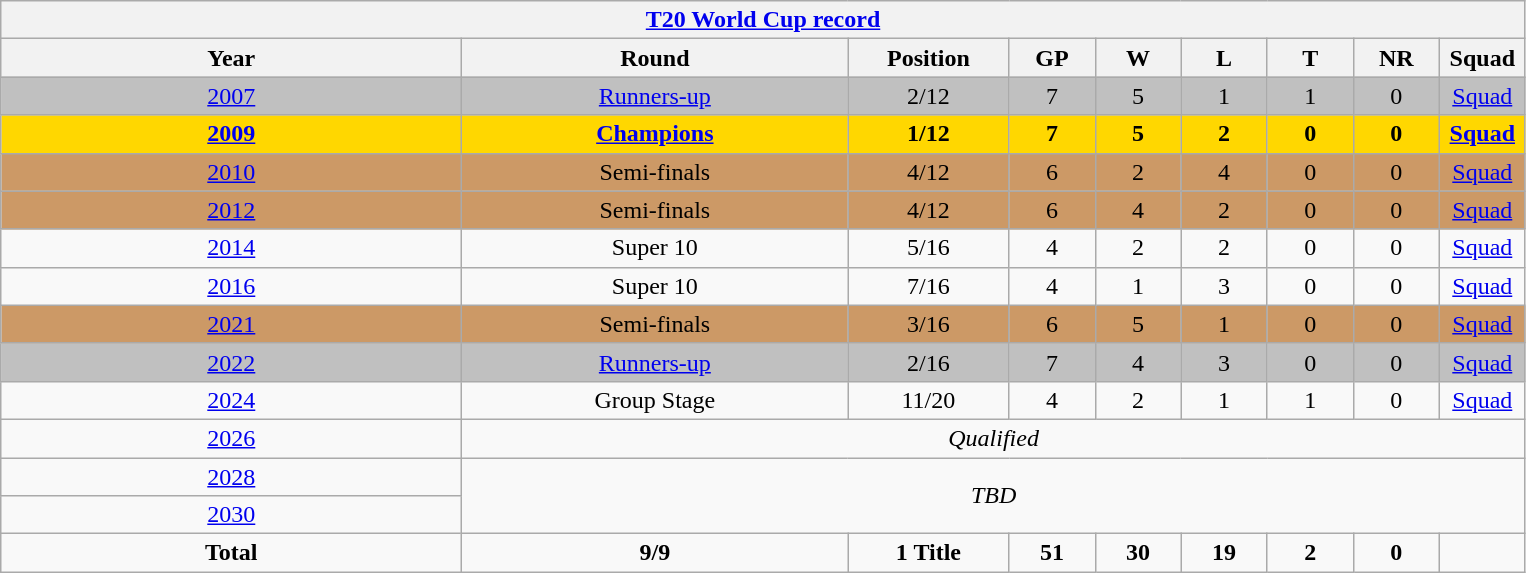<table class="wikitable" style="text-align: center">
<tr>
<th colspan=9><a href='#'>T20 World Cup record</a></th>
</tr>
<tr>
<th width=300>Year</th>
<th width=250>Round</th>
<th width=100>Position</th>
<th width=50>GP</th>
<th width=50>W</th>
<th width=50>L</th>
<th width=50>T</th>
<th width=50>NR</th>
<th width=50>Squad</th>
</tr>
<tr style="background:silver;">
<td> <a href='#'>2007</a></td>
<td><a href='#'>Runners-up</a></td>
<td>2/12</td>
<td>7</td>
<td>5</td>
<td>1</td>
<td>1</td>
<td>0</td>
<td><a href='#'>Squad</a></td>
</tr>
<tr style="background:gold;">
<td> <strong><a href='#'>2009</a></strong></td>
<td><strong><a href='#'>Champions</a></strong></td>
<td><strong>1/12</strong></td>
<td><strong>7</strong></td>
<td><strong>5</strong></td>
<td><strong>2</strong></td>
<td><strong>0</strong></td>
<td><strong>0</strong></td>
<td><strong><a href='#'>Squad</a></strong></td>
</tr>
<tr style="background:#cc9966;">
<td> <a href='#'>2010</a></td>
<td>Semi-finals</td>
<td>4/12</td>
<td>6</td>
<td>2</td>
<td>4</td>
<td>0</td>
<td>0</td>
<td><a href='#'>Squad</a></td>
</tr>
<tr style="background:#cc9966;">
<td> <a href='#'>2012</a></td>
<td>Semi-finals</td>
<td>4/12</td>
<td>6</td>
<td>4</td>
<td>2</td>
<td>0</td>
<td>0</td>
<td><a href='#'>Squad</a></td>
</tr>
<tr>
<td> <a href='#'>2014</a></td>
<td>Super 10</td>
<td>5/16</td>
<td>4</td>
<td>2</td>
<td>2</td>
<td>0</td>
<td>0</td>
<td><a href='#'>Squad</a></td>
</tr>
<tr>
<td> <a href='#'>2016</a></td>
<td>Super 10</td>
<td>7/16</td>
<td>4</td>
<td>1</td>
<td>3</td>
<td>0</td>
<td>0</td>
<td><a href='#'>Squad</a></td>
</tr>
<tr style="background:#cc9966;">
<td>  <a href='#'>2021</a></td>
<td>Semi-finals</td>
<td>3/16</td>
<td>6</td>
<td>5</td>
<td>1</td>
<td>0</td>
<td>0</td>
<td><a href='#'>Squad</a></td>
</tr>
<tr style="background:silver;">
<td> <a href='#'>2022</a></td>
<td><a href='#'>Runners-up</a></td>
<td>2/16</td>
<td>7</td>
<td>4</td>
<td>3</td>
<td>0</td>
<td>0</td>
<td><a href='#'>Squad</a></td>
</tr>
<tr>
<td> <a href='#'>2024</a></td>
<td>Group Stage</td>
<td>11/20</td>
<td>4</td>
<td>2</td>
<td>1</td>
<td>1</td>
<td>0</td>
<td><a href='#'>Squad</a></td>
</tr>
<tr>
<td> <a href='#'>2026</a></td>
<td colspan='8'; rowspan=1><em>Qualified</em></td>
</tr>
<tr>
<td> <a href='#'>2028</a></td>
<td colspan='8'; rowspan=2><em>TBD</em></td>
</tr>
<tr>
<td> <a href='#'>2030</a></td>
</tr>
<tr>
<td><strong>Total</strong></td>
<td><strong>9/9</strong></td>
<td><strong>1 Title</strong></td>
<td><strong>51</strong></td>
<td><strong>30</strong></td>
<td><strong>19</strong></td>
<td><strong>2</strong></td>
<td><strong>0</strong></td>
<td></td>
</tr>
</table>
